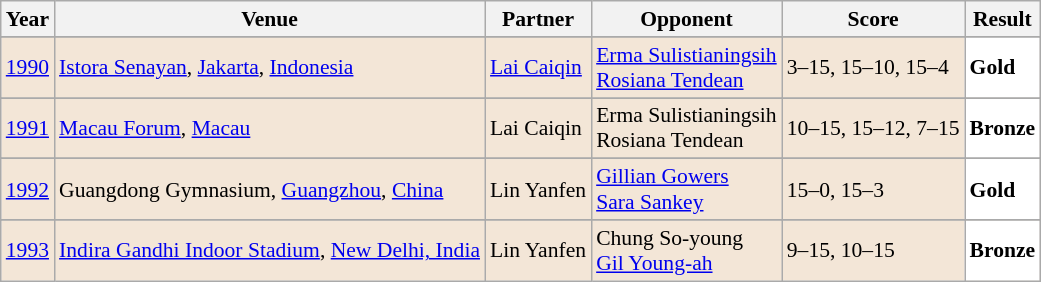<table class="sortable wikitable" style="font-size: 90%;">
<tr>
<th>Year</th>
<th>Venue</th>
<th>Partner</th>
<th>Opponent</th>
<th>Score</th>
<th>Result</th>
</tr>
<tr>
</tr>
<tr style="background:#F3E6D7">
<td align="center"><a href='#'>1990</a></td>
<td align="left"><a href='#'>Istora Senayan</a>, <a href='#'>Jakarta</a>, <a href='#'>Indonesia</a></td>
<td align="left"> <a href='#'>Lai Caiqin</a></td>
<td align="left"> <a href='#'>Erma Sulistianingsih</a> <br>  <a href='#'>Rosiana Tendean</a></td>
<td align="left">3–15, 15–10, 15–4</td>
<td style="text-align:left; background:white"> <strong>Gold</strong></td>
</tr>
<tr>
</tr>
<tr style="background:#F3E6D7">
<td align="center"><a href='#'>1991</a></td>
<td align="left"><a href='#'>Macau Forum</a>, <a href='#'>Macau</a></td>
<td align="left"> Lai Caiqin</td>
<td align="left"> Erma Sulistianingsih <br>  Rosiana Tendean</td>
<td align="left">10–15, 15–12, 7–15</td>
<td style="text-align:left; background:white"> <strong>Bronze</strong></td>
</tr>
<tr>
</tr>
<tr style="background:#F3E6D7">
<td align="center"><a href='#'>1992</a></td>
<td align="left">Guangdong Gymnasium, <a href='#'>Guangzhou</a>, <a href='#'>China</a></td>
<td align="left"> Lin Yanfen</td>
<td align="left"> <a href='#'>Gillian Gowers</a> <br>  <a href='#'>Sara Sankey</a></td>
<td align="left">15–0, 15–3</td>
<td style="text-align:left; background:white"> <strong>Gold</strong></td>
</tr>
<tr>
</tr>
<tr style="background:#F3E6D7">
<td align="center"><a href='#'>1993</a></td>
<td align="left"><a href='#'>Indira Gandhi Indoor Stadium</a>, <a href='#'>New Delhi, India</a></td>
<td align="left"> Lin Yanfen</td>
<td align="left"> Chung So-young <br>  <a href='#'>Gil Young-ah</a></td>
<td align="left">9–15, 10–15</td>
<td style="text-align:left; background:white"> <strong>Bronze</strong></td>
</tr>
</table>
